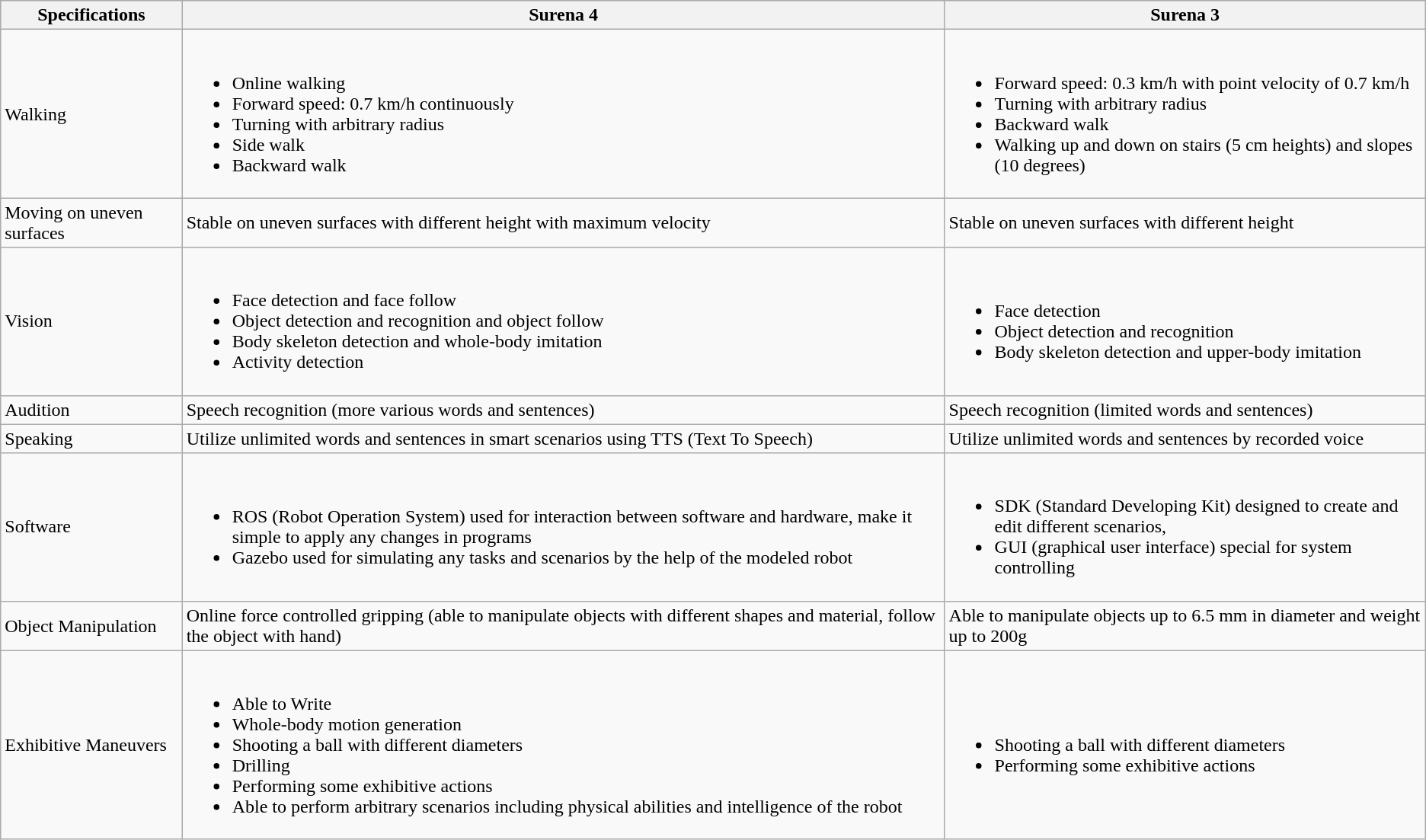<table class="wikitable">
<tr>
<th>Specifications</th>
<th>Surena 4</th>
<th>Surena 3</th>
</tr>
<tr>
<td>Walking</td>
<td><br><ul><li>Online walking</li><li>Forward speed: 0.7 km/h continuously</li><li>Turning with arbitrary radius</li><li>Side walk</li><li>Backward walk</li></ul></td>
<td><br><ul><li>Forward speed: 0.3 km/h with point velocity of 0.7 km/h</li><li>Turning with arbitrary radius</li><li>Backward walk</li><li>Walking up and down on stairs (5 cm heights) and slopes (10 degrees)</li></ul></td>
</tr>
<tr>
<td>Moving on uneven surfaces</td>
<td>Stable on uneven surfaces with different height with maximum velocity</td>
<td>Stable on uneven surfaces with different height</td>
</tr>
<tr>
<td>Vision</td>
<td><br><ul><li>Face detection and face follow</li><li>Object detection and recognition and object follow</li><li>Body skeleton detection and whole-body imitation</li><li>Activity detection</li></ul></td>
<td><br><ul><li>Face detection</li><li>Object detection and recognition</li><li>Body skeleton detection and upper-body imitation</li></ul></td>
</tr>
<tr>
<td>Audition</td>
<td>Speech recognition (more various words and sentences)</td>
<td>Speech recognition (limited words and sentences)</td>
</tr>
<tr>
<td>Speaking</td>
<td>Utilize unlimited words and sentences in smart scenarios using TTS (Text To Speech)</td>
<td>Utilize unlimited words and sentences by recorded voice</td>
</tr>
<tr>
<td>Software</td>
<td><br><ul><li>ROS (Robot Operation System) used for interaction between software and hardware, make it simple to apply any changes in programs</li><li>Gazebo used for simulating any tasks and scenarios by the help of the modeled robot</li></ul></td>
<td><br><ul><li>SDK (Standard Developing Kit) designed to create and edit different scenarios,</li><li>GUI (graphical user interface) special for system controlling</li></ul></td>
</tr>
<tr>
<td>Object Manipulation</td>
<td>Online force controlled gripping (able to manipulate objects with different shapes and material, follow the object with hand)</td>
<td>Able to manipulate objects up to 6.5 mm in diameter and weight up to 200g</td>
</tr>
<tr>
<td>Exhibitive Maneuvers</td>
<td><br><ul><li>Able to Write</li><li>Whole-body motion generation</li><li>Shooting a ball with different diameters</li><li>Drilling</li><li>Performing some exhibitive actions</li><li>Able to perform arbitrary scenarios including physical abilities and intelligence of the robot</li></ul></td>
<td><br><ul><li>Shooting a ball with different diameters</li><li>Performing some exhibitive actions</li></ul></td>
</tr>
</table>
